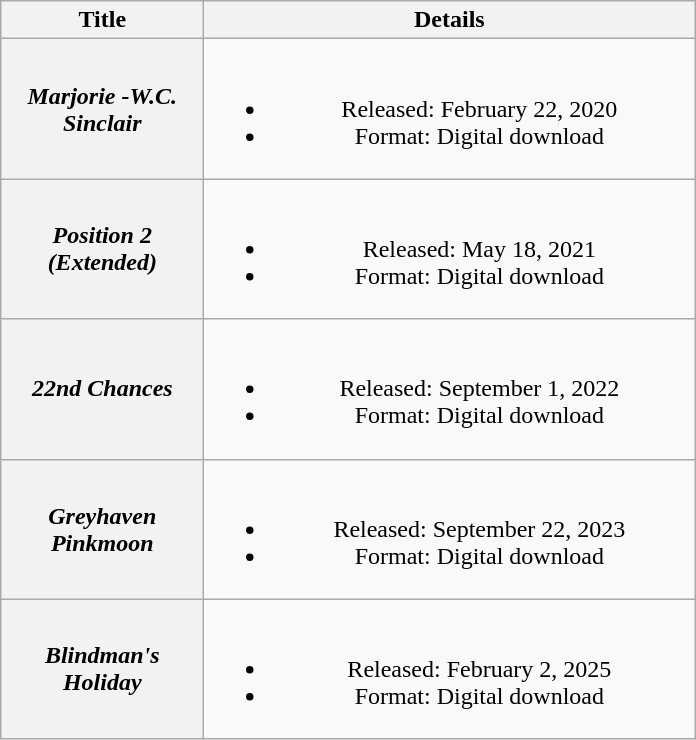<table class="wikitable plainrowheaders" style="text-align:center;">
<tr>
<th scope="col" style="width:8em;">Title</th>
<th scope="col" style="width:20em;">Details</th>
</tr>
<tr>
<th scope="row"><em>Marjorie -W.C. Sinclair</em></th>
<td><br><ul><li>Released: February 22, 2020</li><li>Format: Digital download</li></ul></td>
</tr>
<tr>
<th scope="row"><em>Position 2 (Extended)</em></th>
<td><br><ul><li>Released: May 18, 2021</li><li>Format: Digital download</li></ul></td>
</tr>
<tr>
<th scope="row"><em>22nd Chances</em></th>
<td><br><ul><li>Released: September 1, 2022</li><li>Format: Digital download</li></ul></td>
</tr>
<tr>
<th scope="row"><em>Greyhaven Pinkmoon</em></th>
<td><br><ul><li>Released: September 22, 2023</li><li>Format: Digital download</li></ul></td>
</tr>
<tr>
<th scope="row"><em>Blindman's Holiday</em></th>
<td><br><ul><li>Released: February 2, 2025</li><li>Format: Digital download</li></ul></td>
</tr>
</table>
